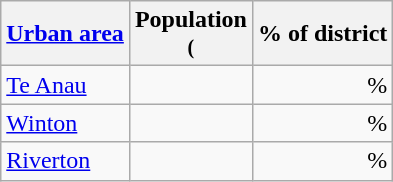<table class="wikitable">
<tr>
<th><a href='#'>Urban area</a></th>
<th>Population<br><small>(</small></th>
<th>% of district</th>
</tr>
<tr>
<td><a href='#'>Te Anau</a></td>
<td align="right"></td>
<td align="right">%</td>
</tr>
<tr>
<td><a href='#'>Winton</a></td>
<td align="right"></td>
<td align="right">%</td>
</tr>
<tr>
<td><a href='#'>Riverton</a></td>
<td align="right"></td>
<td align="right">%</td>
</tr>
</table>
